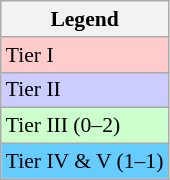<table class=wikitable style="font-size:90%">
<tr>
<th>Legend</th>
</tr>
<tr>
<td bgcolor=#ffcccc>Tier I</td>
</tr>
<tr>
<td bgcolor=#ccccff>Tier II</td>
</tr>
<tr>
<td bgcolor=#CCFFCC>Tier III (0–2)</td>
</tr>
<tr>
<td bgcolor=#66CCFF>Tier IV & V (1–1)</td>
</tr>
</table>
